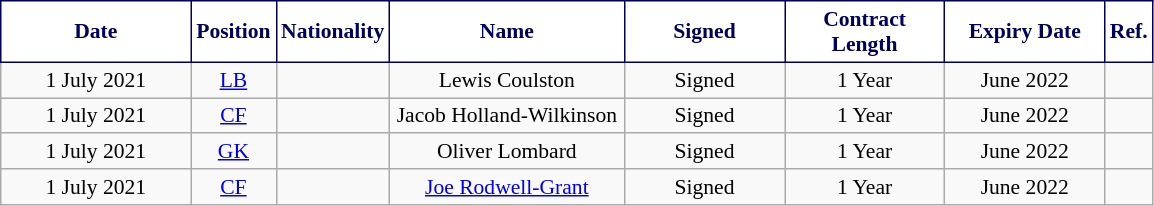<table class="wikitable"  style="text-align:center; font-size:90%; ">
<tr>
<th style="background:#ffffff;color:#00005a;border:1px solid #000056; width:120px;">Date</th>
<th style="background:#ffffff;color:#00005a;border:1px solid #000056; width:50px;">Position</th>
<th style="background:#ffffff;color:#00005a;border:1px solid #000056; width:50px;">Nationality</th>
<th style="background:#ffffff;color:#00005a;border:1px solid #000056; width:150px;">Name</th>
<th style="background:#ffffff;color:#00005a;border:1px solid #000056; width:100px;">Signed</th>
<th style="background:#ffffff;color:#00005a;border:1px solid #000056; width:100px;">Contract Length</th>
<th style="background:#ffffff;color:#00005a;border:1px solid #000056; width:100px;">Expiry Date</th>
<th style="background:#ffffff;color:#00005a;border:1px solid #000056; width:25px;">Ref.</th>
</tr>
<tr>
<td>1 July 2021</td>
<td><a href='#'>LB</a></td>
<td></td>
<td>Lewis Coulston</td>
<td>Signed</td>
<td>1 Year</td>
<td>June 2022</td>
<td></td>
</tr>
<tr>
<td>1 July 2021</td>
<td><a href='#'>CF</a></td>
<td></td>
<td>Jacob Holland-Wilkinson</td>
<td>Signed</td>
<td>1 Year</td>
<td>June 2022</td>
<td></td>
</tr>
<tr>
<td>1 July 2021</td>
<td><a href='#'>GK</a></td>
<td></td>
<td>Oliver Lombard</td>
<td>Signed</td>
<td>1 Year</td>
<td>June 2022</td>
<td></td>
</tr>
<tr>
<td>1 July 2021</td>
<td><a href='#'>CF</a></td>
<td></td>
<td><a href='#'>Joe Rodwell-Grant</a></td>
<td>Signed</td>
<td>1 Year</td>
<td>June 2022</td>
<td></td>
</tr>
</table>
